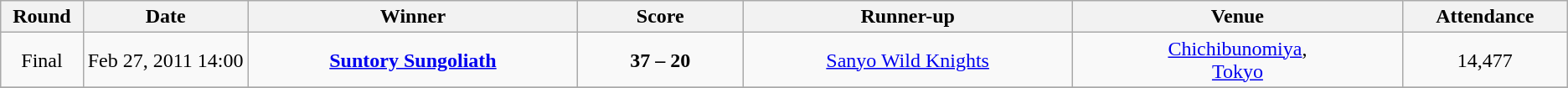<table class="wikitable" style="text-align: center;">
<tr>
<th width=5%>Round</th>
<th width=10%>Date</th>
<th width=20%>Winner</th>
<th width=10%>Score</th>
<th width=20%>Runner-up</th>
<th width=20%>Venue</th>
<th width=10%>Attendance</th>
</tr>
<tr>
<td>Final</td>
<td>Feb 27, 2011 14:00<br></td>
<td><strong><a href='#'>Suntory Sungoliath</a></strong></td>
<td><strong>37 – 20</strong><br></td>
<td><a href='#'>Sanyo Wild Knights</a></td>
<td><a href='#'>Chichibunomiya</a>,<br><a href='#'>Tokyo</a></td>
<td>14,477</td>
</tr>
<tr>
</tr>
</table>
